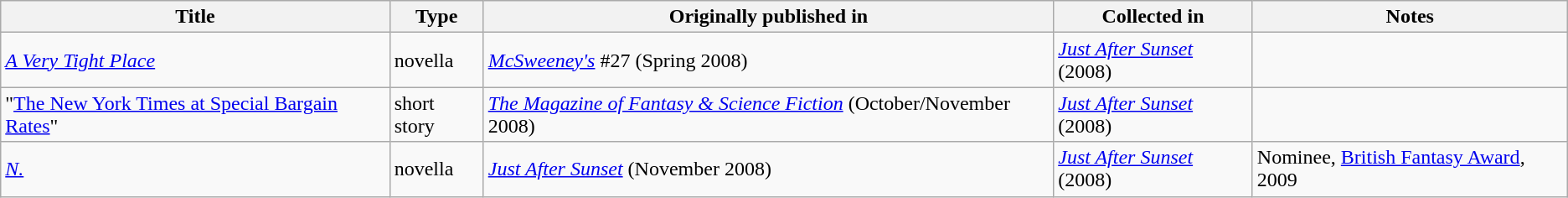<table class="wikitable">
<tr>
<th>Title</th>
<th>Type</th>
<th>Originally published in</th>
<th>Collected in</th>
<th>Notes</th>
</tr>
<tr>
<td><em><a href='#'>A Very Tight Place</a></em></td>
<td>novella</td>
<td><em><a href='#'>McSweeney's</a></em> #27 (Spring 2008)</td>
<td><em><a href='#'>Just After Sunset</a></em> (2008)</td>
<td></td>
</tr>
<tr>
<td>"<a href='#'>The New York Times at Special Bargain Rates</a>"</td>
<td>short story</td>
<td><em><a href='#'>The Magazine of Fantasy & Science Fiction</a></em> (October/November 2008)</td>
<td><em><a href='#'>Just After Sunset</a></em> (2008)</td>
<td></td>
</tr>
<tr>
<td><em><a href='#'>N.</a></em></td>
<td>novella</td>
<td><em><a href='#'>Just After Sunset</a></em> (November 2008)</td>
<td><em><a href='#'>Just After Sunset</a></em> (2008)</td>
<td>Nominee, <a href='#'>British Fantasy Award</a>, 2009</td>
</tr>
</table>
